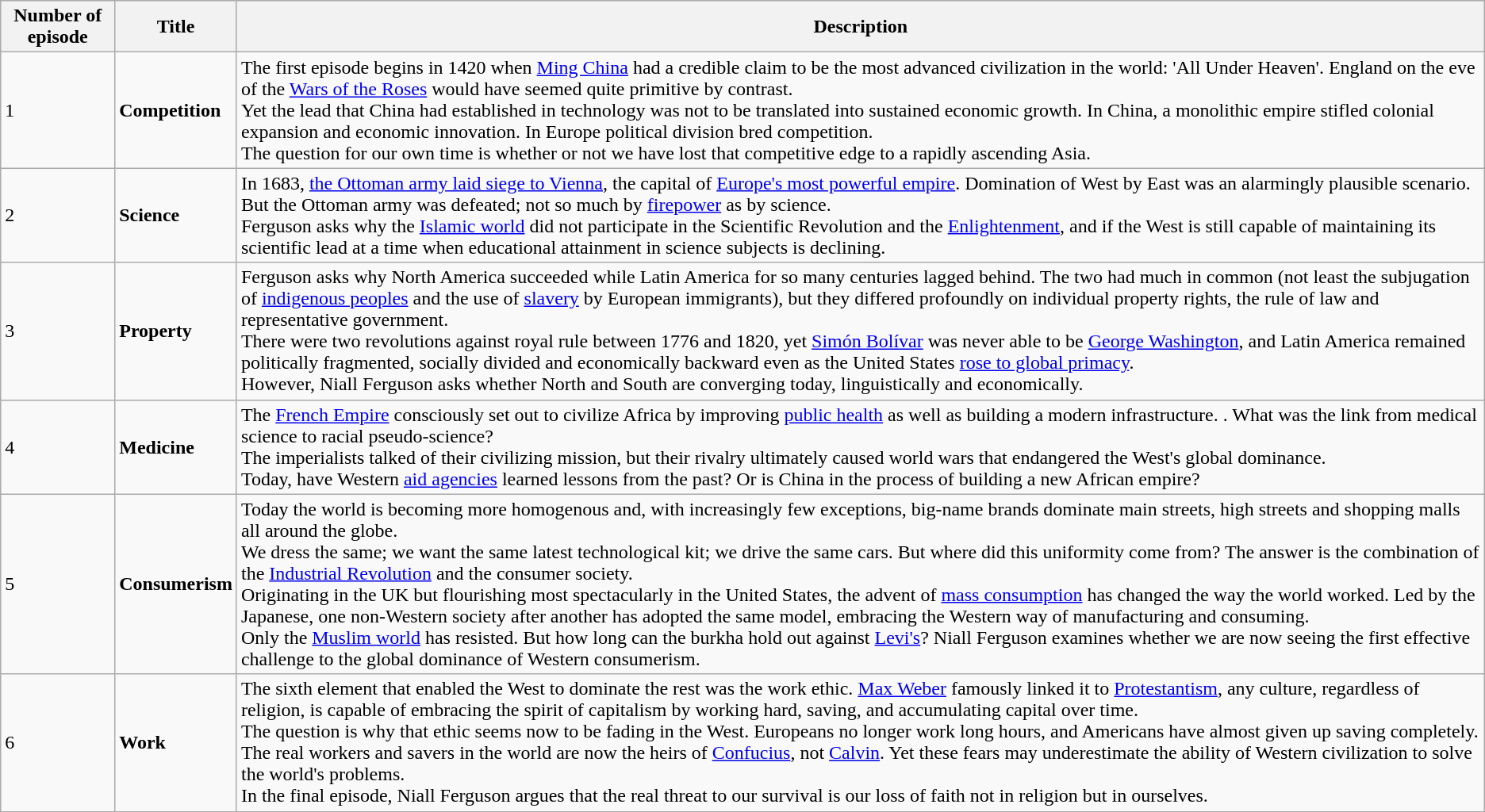<table class="wikitable">
<tr>
<th>Number of episode</th>
<th>Title</th>
<th>Description</th>
</tr>
<tr>
<td>1</td>
<td><strong>Competition</strong></td>
<td>The first episode begins in 1420 when <a href='#'>Ming China</a> had a credible claim to be the most advanced civilization in the world: 'All Under Heaven'. England on the eve of the <a href='#'>Wars of the Roses</a> would have seemed quite primitive by contrast.<br>Yet the lead that China had established in technology was not to be translated into sustained economic growth. In China, a monolithic empire stifled colonial expansion and economic innovation. In Europe political division bred competition.<br>The question for our own time is whether or not we have lost that competitive edge to a rapidly ascending Asia.</td>
</tr>
<tr>
<td>2</td>
<td><strong>Science</strong></td>
<td>In 1683, <a href='#'>the Ottoman army laid siege to Vienna</a>, the capital of <a href='#'>Europe's most powerful empire</a>. Domination of West by East was an alarmingly plausible scenario. But the Ottoman army was defeated; not so much by <a href='#'>firepower</a> as by science.<br>Ferguson asks why the <a href='#'>Islamic world</a> did not participate in the Scientific Revolution and the <a href='#'>Enlightenment</a>, and if the West is still capable of maintaining its scientific lead at a time when educational attainment in science subjects is declining.</td>
</tr>
<tr>
<td>3</td>
<td><strong>Property</strong></td>
<td>Ferguson asks why North America succeeded while Latin America for so many centuries lagged behind. The two had much in common (not least the subjugation of <a href='#'>indigenous peoples</a> and the use of <a href='#'>slavery</a> by European immigrants), but they differed profoundly on individual property rights, the rule of law and representative government.<br>There were two revolutions against royal rule between 1776 and 1820, yet <a href='#'>Simón Bolívar</a> was never able to be <a href='#'>George Washington</a>, and Latin America remained politically fragmented, socially divided and economically backward even as the United States <a href='#'>rose to global primacy</a>.<br>However, Niall Ferguson asks whether North and South are converging today, linguistically and economically.</td>
</tr>
<tr>
<td>4</td>
<td><strong>Medicine</strong></td>
<td>The <a href='#'>French Empire</a> consciously set out to civilize Africa by improving <a href='#'>public health</a> as well as building a modern infrastructure. . What was the link from medical science to racial pseudo-science?<br>The imperialists talked of their civilizing mission, but their rivalry ultimately caused world wars that endangered the West's global dominance.<br>Today, have Western <a href='#'>aid agencies</a> learned lessons from the past? Or is China in the process of building a new African empire?</td>
</tr>
<tr>
<td>5</td>
<td><strong>Consumerism</strong></td>
<td>Today the world is becoming more homogenous and, with increasingly few exceptions, big-name brands dominate main streets, high streets and shopping malls all around the globe.<br>We dress the same; we want the same latest technological kit; we drive the same cars. But where did this uniformity come from? The answer is the combination of the <a href='#'>Industrial Revolution</a> and the consumer society.<br>Originating in the UK but flourishing most spectacularly in the United States, the advent of <a href='#'>mass consumption</a> has changed the way the world worked. Led by the Japanese, one non-Western society after another has adopted the same model, embracing the Western way of manufacturing and consuming.<br>Only the <a href='#'>Muslim world</a> has resisted. But how long can the burkha hold out against <a href='#'>Levi's</a>? Niall Ferguson examines whether we are now seeing the first effective challenge to the global dominance of Western consumerism.</td>
</tr>
<tr>
<td>6</td>
<td><strong>Work</strong></td>
<td>The sixth element that enabled the West to dominate the rest was the work ethic. <a href='#'>Max Weber</a> famously linked it to <a href='#'>Protestantism</a>, any culture, regardless of religion, is capable of embracing the spirit of capitalism by working hard, saving, and accumulating capital over time.<br>The question is why that ethic seems now to be fading in the West. Europeans no longer work long hours, and Americans have almost given up saving completely. The real workers and savers in the world are now the heirs of <a href='#'>Confucius</a>, not <a href='#'>Calvin</a>. Yet these fears may underestimate the ability of Western civilization to solve the world's problems.<br>In the final episode, Niall Ferguson argues that the real threat to our survival is our loss of faith not in religion but in ourselves.</td>
</tr>
</table>
